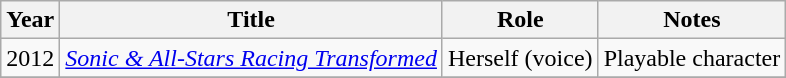<table class="wikitable sortable">
<tr>
<th>Year</th>
<th>Title</th>
<th>Role</th>
<th class="unsortable">Notes</th>
</tr>
<tr>
<td>2012</td>
<td><em><a href='#'>Sonic & All-Stars Racing Transformed</a></em></td>
<td>Herself (voice)</td>
<td>Playable character</td>
</tr>
<tr>
</tr>
</table>
